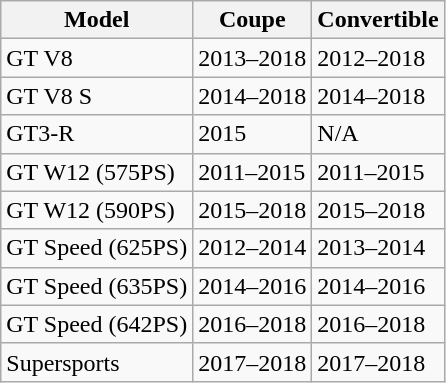<table class="wikitable sortable collapsible">
<tr>
<th>Model</th>
<th>Coupe</th>
<th>Convertible</th>
</tr>
<tr>
<td>GT V8</td>
<td>2013–2018</td>
<td>2012–2018</td>
</tr>
<tr>
<td>GT V8 S</td>
<td>2014–2018</td>
<td>2014–2018</td>
</tr>
<tr>
<td>GT3-R</td>
<td>2015</td>
<td>N/A</td>
</tr>
<tr>
<td>GT W12 (575PS)</td>
<td>2011–2015</td>
<td>2011–2015</td>
</tr>
<tr>
<td>GT W12 (590PS)</td>
<td>2015–2018</td>
<td>2015–2018</td>
</tr>
<tr>
<td>GT Speed (625PS)</td>
<td>2012–2014</td>
<td>2013–2014</td>
</tr>
<tr>
<td>GT Speed (635PS)</td>
<td>2014–2016</td>
<td>2014–2016</td>
</tr>
<tr>
<td>GT Speed (642PS)</td>
<td>2016–2018</td>
<td>2016–2018</td>
</tr>
<tr>
<td>Supersports</td>
<td>2017–2018</td>
<td>2017–2018</td>
</tr>
</table>
